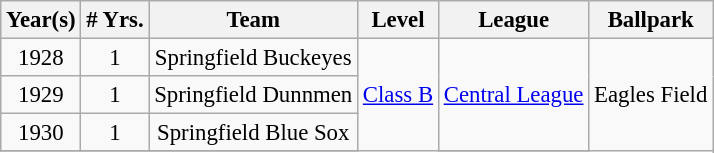<table class="wikitable" style="text-align:center; font-size: 95%;">
<tr>
<th>Year(s)</th>
<th># Yrs.</th>
<th>Team</th>
<th>Level</th>
<th>League</th>
<th>Ballpark</th>
</tr>
<tr>
<td>1928</td>
<td>1</td>
<td>Springfield Buckeyes</td>
<td rowspan=5><a href='#'>Class B</a></td>
<td rowspan=3><a href='#'>Central League</a></td>
<td rowspan=5>Eagles Field</td>
</tr>
<tr>
<td>1929</td>
<td>1</td>
<td>Springfield Dunnmen</td>
</tr>
<tr>
<td>1930</td>
<td>1</td>
<td>Springfield Blue Sox</td>
</tr>
<tr>
</tr>
</table>
